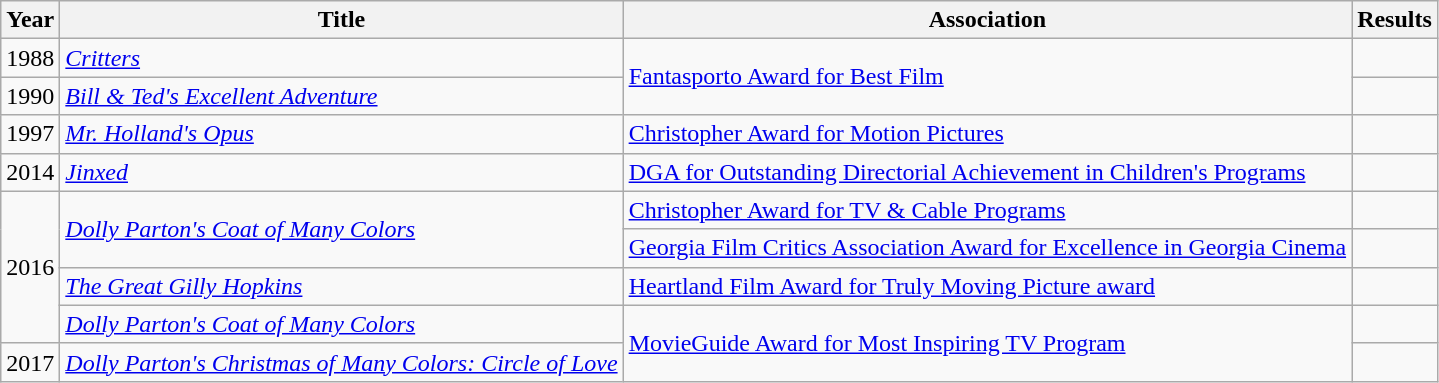<table class="wikitable">
<tr>
<th>Year</th>
<th>Title</th>
<th>Association</th>
<th>Results</th>
</tr>
<tr>
<td>1988</td>
<td><em><a href='#'>Critters</a></em></td>
<td rowspan=2><a href='#'>Fantasporto Award for Best Film</a></td>
<td></td>
</tr>
<tr>
<td>1990</td>
<td><em><a href='#'>Bill & Ted's Excellent Adventure</a></em></td>
<td></td>
</tr>
<tr>
<td>1997</td>
<td><em><a href='#'>Mr. Holland's Opus</a></em></td>
<td><a href='#'>Christopher Award for Motion Pictures</a></td>
<td></td>
</tr>
<tr>
<td>2014</td>
<td><em><a href='#'>Jinxed</a></em></td>
<td><a href='#'>DGA for Outstanding Directorial Achievement in Children's Programs</a></td>
<td></td>
</tr>
<tr>
<td rowspan=4>2016</td>
<td rowspan=2><em><a href='#'>Dolly Parton's Coat of Many Colors</a></em></td>
<td><a href='#'>Christopher Award for TV & Cable Programs</a></td>
<td></td>
</tr>
<tr>
<td><a href='#'>Georgia Film Critics Association Award for Excellence in Georgia Cinema</a></td>
<td></td>
</tr>
<tr>
<td><em><a href='#'>The Great Gilly Hopkins</a></em></td>
<td><a href='#'>Heartland Film Award for Truly Moving Picture award</a></td>
<td></td>
</tr>
<tr>
<td><em><a href='#'>Dolly Parton's Coat of Many Colors</a></em></td>
<td rowspan=2><a href='#'>MovieGuide Award for Most Inspiring TV Program</a></td>
<td></td>
</tr>
<tr>
<td>2017</td>
<td><em><a href='#'>Dolly Parton's Christmas of Many Colors: Circle of Love</a></em></td>
<td></td>
</tr>
</table>
